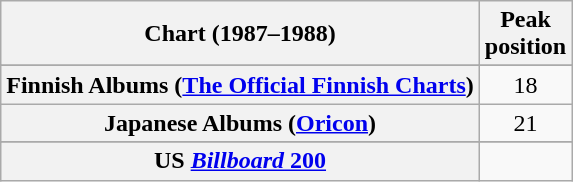<table class="wikitable plainrowheaders">
<tr>
<th>Chart (1987–1988)</th>
<th>Peak <br> position</th>
</tr>
<tr>
</tr>
<tr>
<th scope="row">Finnish Albums (<a href='#'>The Official Finnish Charts</a>)</th>
<td align="center">18</td>
</tr>
<tr>
<th scope="row">Japanese Albums (<a href='#'>Oricon</a>)</th>
<td align="center">21</td>
</tr>
<tr>
</tr>
<tr>
</tr>
<tr>
</tr>
<tr>
<th scope="row">US <a href='#'><em>Billboard</em> 200</a></th>
<td></td>
</tr>
</table>
